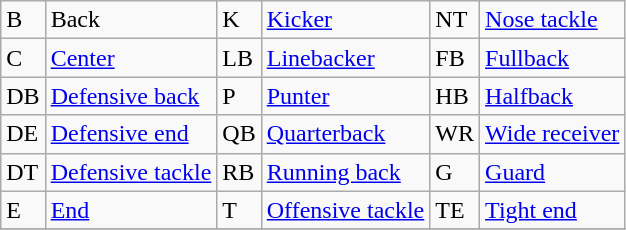<table class="wikitable">
<tr>
<td>B</td>
<td>Back</td>
<td>K</td>
<td><a href='#'>Kicker</a></td>
<td>NT</td>
<td><a href='#'>Nose tackle</a></td>
</tr>
<tr>
<td>C</td>
<td><a href='#'>Center</a></td>
<td>LB</td>
<td><a href='#'>Linebacker</a></td>
<td>FB</td>
<td><a href='#'>Fullback</a></td>
</tr>
<tr>
<td>DB</td>
<td><a href='#'>Defensive back</a></td>
<td>P</td>
<td><a href='#'>Punter</a></td>
<td>HB</td>
<td><a href='#'>Halfback</a></td>
</tr>
<tr>
<td>DE</td>
<td><a href='#'>Defensive end</a></td>
<td>QB</td>
<td><a href='#'>Quarterback</a></td>
<td>WR</td>
<td><a href='#'>Wide receiver</a></td>
</tr>
<tr>
<td>DT</td>
<td><a href='#'>Defensive tackle</a></td>
<td>RB</td>
<td><a href='#'>Running back</a></td>
<td>G</td>
<td><a href='#'>Guard</a></td>
</tr>
<tr>
<td>E</td>
<td><a href='#'>End</a></td>
<td>T</td>
<td><a href='#'>Offensive tackle</a></td>
<td>TE</td>
<td><a href='#'>Tight end</a></td>
</tr>
<tr>
</tr>
</table>
